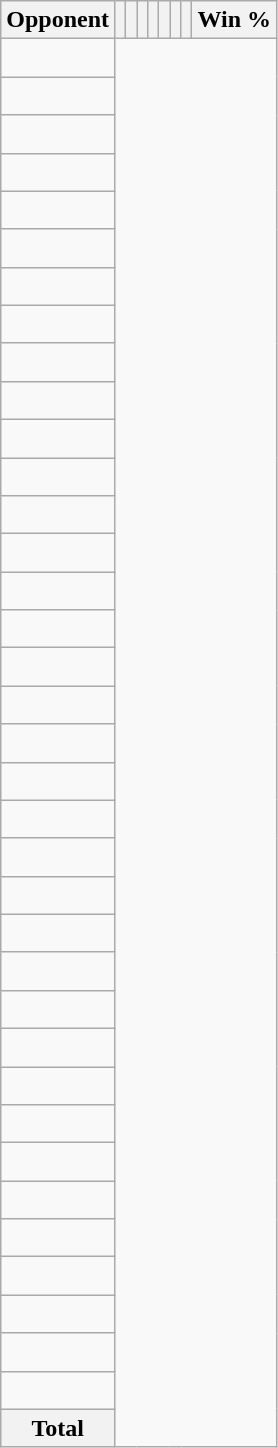<table class="wikitable sortable collapsible collapsed" style="text-align: center;">
<tr>
<th>Opponent</th>
<th></th>
<th></th>
<th></th>
<th></th>
<th></th>
<th></th>
<th></th>
<th>Win %</th>
</tr>
<tr>
<td align="left"><br></td>
</tr>
<tr>
<td align="left"><br></td>
</tr>
<tr>
<td align="left"><br></td>
</tr>
<tr>
<td align="left"><br></td>
</tr>
<tr>
<td align="left"><br></td>
</tr>
<tr>
<td align="left"><br></td>
</tr>
<tr>
<td align="left"><br></td>
</tr>
<tr>
<td align="left"><br></td>
</tr>
<tr>
<td align="left"><br></td>
</tr>
<tr>
<td align="left"><br></td>
</tr>
<tr>
<td align="left"><br></td>
</tr>
<tr>
<td align="left"><br></td>
</tr>
<tr>
<td align="left"><br></td>
</tr>
<tr>
<td align="left"><br></td>
</tr>
<tr>
<td align="left"><br></td>
</tr>
<tr>
<td align="left"><br></td>
</tr>
<tr>
<td align="left"><br></td>
</tr>
<tr>
<td align="left"><br></td>
</tr>
<tr>
<td align="left"><br></td>
</tr>
<tr>
<td align="left"><br></td>
</tr>
<tr>
<td align="left"><br></td>
</tr>
<tr>
<td align="left"><br></td>
</tr>
<tr>
<td align="left"><br></td>
</tr>
<tr>
<td align="left"><br></td>
</tr>
<tr>
<td align="left"><br></td>
</tr>
<tr>
<td align="left"><br></td>
</tr>
<tr>
<td align="left"><br></td>
</tr>
<tr>
<td align="left"><br></td>
</tr>
<tr>
<td align="left"><br></td>
</tr>
<tr>
<td align="left"><br></td>
</tr>
<tr>
<td align="left"><br></td>
</tr>
<tr>
<td align="left"><br></td>
</tr>
<tr>
<td align="left"><br></td>
</tr>
<tr>
<td align="left"><br></td>
</tr>
<tr>
<td align="left"><br></td>
</tr>
<tr>
<td align="left"><br></td>
</tr>
<tr class="sortbottom">
<th>Total<br></th>
</tr>
</table>
